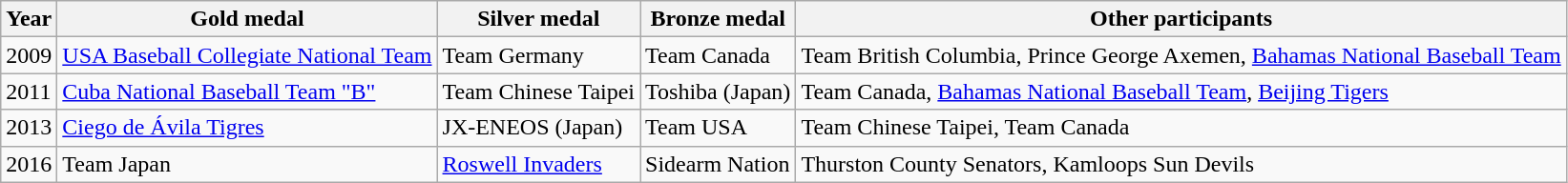<table class="wikitable">
<tr>
<th>Year</th>
<th>Gold medal</th>
<th>Silver medal</th>
<th>Bronze medal</th>
<th>Other participants</th>
</tr>
<tr>
<td>2009</td>
<td><a href='#'>USA Baseball Collegiate National Team</a></td>
<td>Team Germany</td>
<td>Team Canada</td>
<td>Team British Columbia, Prince George Axemen, <a href='#'>Bahamas National Baseball Team</a></td>
</tr>
<tr>
<td>2011</td>
<td><a href='#'>Cuba National Baseball Team "B"</a></td>
<td>Team Chinese Taipei</td>
<td>Toshiba (Japan)</td>
<td>Team Canada, <a href='#'>Bahamas National Baseball Team</a>, <a href='#'>Beijing Tigers</a></td>
</tr>
<tr>
<td>2013</td>
<td><a href='#'>Ciego de Ávila Tigres</a></td>
<td>JX-ENEOS (Japan)</td>
<td>Team USA</td>
<td>Team Chinese Taipei, Team Canada</td>
</tr>
<tr>
<td>2016</td>
<td>Team Japan</td>
<td><a href='#'>Roswell Invaders</a></td>
<td>Sidearm Nation</td>
<td>Thurston County Senators, Kamloops Sun Devils</td>
</tr>
</table>
